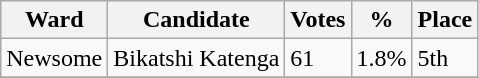<table class="wikitable">
<tr>
<th>Ward</th>
<th>Candidate</th>
<th>Votes</th>
<th>%</th>
<th>Place</th>
</tr>
<tr>
<td>Newsome</td>
<td>Bikatshi Katenga</td>
<td>61</td>
<td>1.8%</td>
<td>5th</td>
</tr>
<tr>
</tr>
</table>
